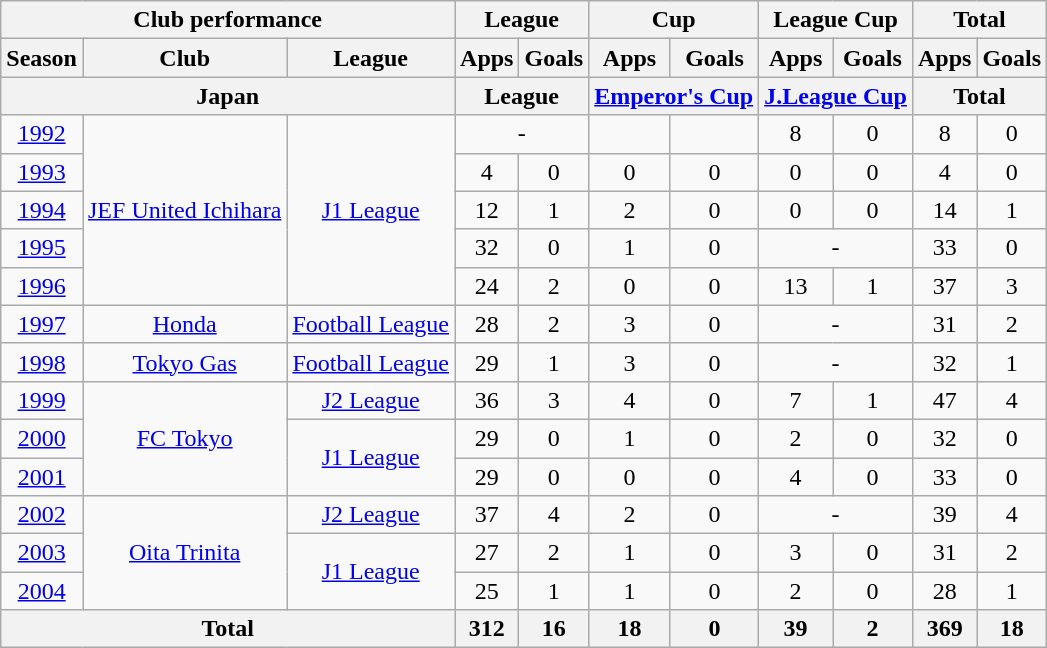<table class="wikitable" style="text-align:center;">
<tr>
<th colspan=3>Club performance</th>
<th colspan=2>League</th>
<th colspan=2>Cup</th>
<th colspan=2>League Cup</th>
<th colspan=2>Total</th>
</tr>
<tr>
<th>Season</th>
<th>Club</th>
<th>League</th>
<th>Apps</th>
<th>Goals</th>
<th>Apps</th>
<th>Goals</th>
<th>Apps</th>
<th>Goals</th>
<th>Apps</th>
<th>Goals</th>
</tr>
<tr>
<th colspan=3>Japan</th>
<th colspan=2>League</th>
<th colspan=2><a href='#'>Emperor's Cup</a></th>
<th colspan=2><a href='#'>J.League Cup</a></th>
<th colspan=2>Total</th>
</tr>
<tr>
<td><a href='#'>1992</a></td>
<td rowspan="5"><a href='#'>JEF United Ichihara</a></td>
<td rowspan="5"><a href='#'>J1 League</a></td>
<td colspan="2">-</td>
<td></td>
<td></td>
<td>8</td>
<td>0</td>
<td>8</td>
<td>0</td>
</tr>
<tr>
<td><a href='#'>1993</a></td>
<td>4</td>
<td>0</td>
<td>0</td>
<td>0</td>
<td>0</td>
<td>0</td>
<td>4</td>
<td>0</td>
</tr>
<tr>
<td><a href='#'>1994</a></td>
<td>12</td>
<td>1</td>
<td>2</td>
<td>0</td>
<td>0</td>
<td>0</td>
<td>14</td>
<td>1</td>
</tr>
<tr>
<td><a href='#'>1995</a></td>
<td>32</td>
<td>0</td>
<td>1</td>
<td>0</td>
<td colspan="2">-</td>
<td>33</td>
<td>0</td>
</tr>
<tr>
<td><a href='#'>1996</a></td>
<td>24</td>
<td>2</td>
<td>0</td>
<td>0</td>
<td>13</td>
<td>1</td>
<td>37</td>
<td>3</td>
</tr>
<tr>
<td><a href='#'>1997</a></td>
<td><a href='#'>Honda</a></td>
<td><a href='#'>Football League</a></td>
<td>28</td>
<td>2</td>
<td>3</td>
<td>0</td>
<td colspan="2">-</td>
<td>31</td>
<td>2</td>
</tr>
<tr>
<td><a href='#'>1998</a></td>
<td><a href='#'>Tokyo Gas</a></td>
<td><a href='#'>Football League</a></td>
<td>29</td>
<td>1</td>
<td>3</td>
<td>0</td>
<td colspan="2">-</td>
<td>32</td>
<td>1</td>
</tr>
<tr>
<td><a href='#'>1999</a></td>
<td rowspan="3"><a href='#'>FC Tokyo</a></td>
<td><a href='#'>J2 League</a></td>
<td>36</td>
<td>3</td>
<td>4</td>
<td>0</td>
<td>7</td>
<td>1</td>
<td>47</td>
<td>4</td>
</tr>
<tr>
<td><a href='#'>2000</a></td>
<td rowspan="2"><a href='#'>J1 League</a></td>
<td>29</td>
<td>0</td>
<td>1</td>
<td>0</td>
<td>2</td>
<td>0</td>
<td>32</td>
<td>0</td>
</tr>
<tr>
<td><a href='#'>2001</a></td>
<td>29</td>
<td>0</td>
<td>0</td>
<td>0</td>
<td>4</td>
<td>0</td>
<td>33</td>
<td>0</td>
</tr>
<tr>
<td><a href='#'>2002</a></td>
<td rowspan="3"><a href='#'>Oita Trinita</a></td>
<td><a href='#'>J2 League</a></td>
<td>37</td>
<td>4</td>
<td>2</td>
<td>0</td>
<td colspan="2">-</td>
<td>39</td>
<td>4</td>
</tr>
<tr>
<td><a href='#'>2003</a></td>
<td rowspan="2"><a href='#'>J1 League</a></td>
<td>27</td>
<td>2</td>
<td>1</td>
<td>0</td>
<td>3</td>
<td>0</td>
<td>31</td>
<td>2</td>
</tr>
<tr>
<td><a href='#'>2004</a></td>
<td>25</td>
<td>1</td>
<td>1</td>
<td>0</td>
<td>2</td>
<td>0</td>
<td>28</td>
<td>1</td>
</tr>
<tr>
<th colspan=3>Total</th>
<th>312</th>
<th>16</th>
<th>18</th>
<th>0</th>
<th>39</th>
<th>2</th>
<th>369</th>
<th>18</th>
</tr>
</table>
